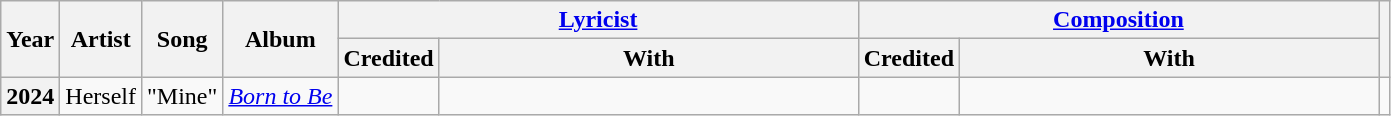<table class="wikitable plainrowheaders sortable">
<tr>
<th rowspan="2">Year</th>
<th rowspan="2">Artist</th>
<th rowspan="2">Song</th>
<th rowspan="2">Album</th>
<th colspan="2"><a href='#'>Lyricist</a></th>
<th colspan="2"><a href='#'>Composition</a></th>
<th class="unsortable" scope="col" rowspan="2"></th>
</tr>
<tr>
<th>Credited</th>
<th style="width:17em">With</th>
<th>Credited</th>
<th style="width:17em">With</th>
</tr>
<tr>
<th scope="row">2024</th>
<td>Herself</td>
<td>"Mine"</td>
<td><em><a href='#'>Born to Be</a></em></td>
<td></td>
<td style="text-align:center"></td>
<td></td>
<td style="text-align:center"></td>
<td></td>
</tr>
</table>
